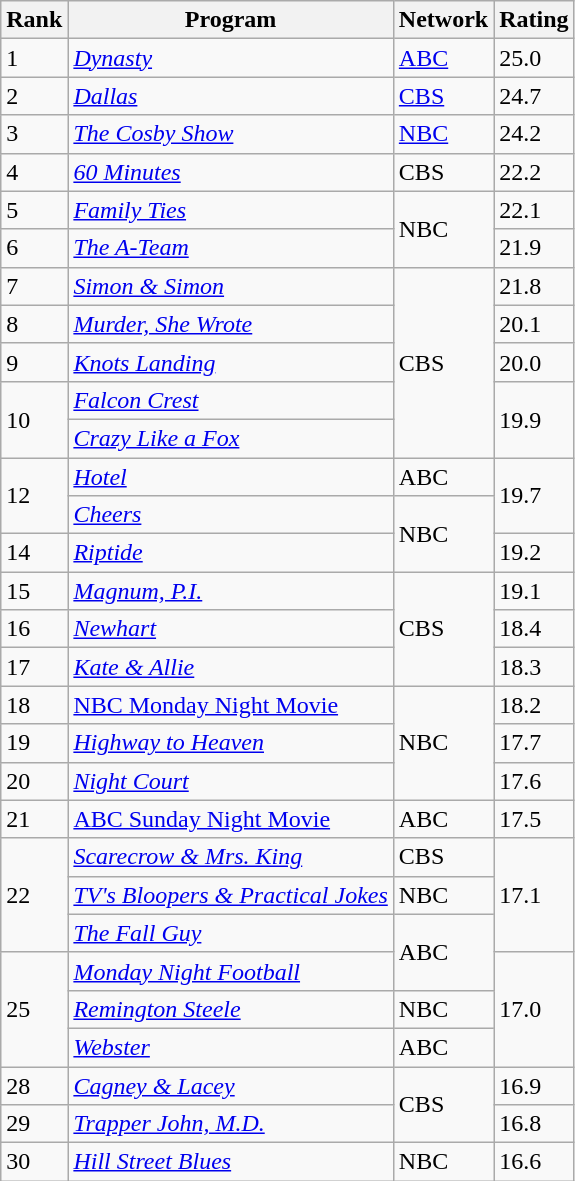<table class="wikitable">
<tr>
<th>Rank</th>
<th>Program</th>
<th>Network</th>
<th>Rating</th>
</tr>
<tr>
<td>1</td>
<td><em><a href='#'>Dynasty</a></em></td>
<td><a href='#'>ABC</a></td>
<td>25.0</td>
</tr>
<tr>
<td>2</td>
<td><em><a href='#'>Dallas</a></em></td>
<td><a href='#'>CBS</a></td>
<td>24.7</td>
</tr>
<tr>
<td>3</td>
<td><em><a href='#'>The Cosby Show</a></em></td>
<td><a href='#'>NBC</a></td>
<td>24.2</td>
</tr>
<tr>
<td>4</td>
<td><em><a href='#'>60 Minutes</a></em></td>
<td>CBS</td>
<td>22.2</td>
</tr>
<tr>
<td>5</td>
<td><em><a href='#'>Family Ties</a></em></td>
<td rowspan="2">NBC</td>
<td>22.1</td>
</tr>
<tr>
<td>6</td>
<td><em><a href='#'>The A-Team</a></em></td>
<td>21.9</td>
</tr>
<tr>
<td>7</td>
<td><em><a href='#'>Simon & Simon</a></em></td>
<td rowspan="5">CBS</td>
<td>21.8</td>
</tr>
<tr>
<td>8</td>
<td><em><a href='#'>Murder, She Wrote</a></em></td>
<td>20.1</td>
</tr>
<tr>
<td>9</td>
<td><em><a href='#'>Knots Landing</a></em></td>
<td>20.0</td>
</tr>
<tr>
<td rowspan="2">10</td>
<td><em><a href='#'>Falcon Crest</a></em></td>
<td rowspan="2">19.9</td>
</tr>
<tr>
<td><em><a href='#'>Crazy Like a Fox</a></em></td>
</tr>
<tr>
<td rowspan="2">12</td>
<td><em><a href='#'>Hotel</a></em></td>
<td>ABC</td>
<td rowspan="2">19.7</td>
</tr>
<tr>
<td><em><a href='#'>Cheers</a></em></td>
<td rowspan="2">NBC</td>
</tr>
<tr>
<td>14</td>
<td><em><a href='#'>Riptide</a></em></td>
<td>19.2</td>
</tr>
<tr>
<td>15</td>
<td><em><a href='#'>Magnum, P.I.</a></em></td>
<td rowspan="3">CBS</td>
<td>19.1</td>
</tr>
<tr>
<td>16</td>
<td><em><a href='#'>Newhart</a></em></td>
<td>18.4</td>
</tr>
<tr>
<td>17</td>
<td><em><a href='#'>Kate & Allie</a></em></td>
<td>18.3</td>
</tr>
<tr>
<td>18</td>
<td><a href='#'>NBC Monday Night Movie</a></td>
<td rowspan="3">NBC</td>
<td>18.2</td>
</tr>
<tr>
<td>19</td>
<td><em><a href='#'>Highway to Heaven</a></em></td>
<td>17.7</td>
</tr>
<tr>
<td>20</td>
<td><em><a href='#'>Night Court</a></em></td>
<td>17.6</td>
</tr>
<tr>
<td>21</td>
<td><a href='#'>ABC Sunday Night Movie</a></td>
<td>ABC</td>
<td>17.5</td>
</tr>
<tr>
<td rowspan="3">22</td>
<td><em><a href='#'>Scarecrow & Mrs. King</a></em></td>
<td>CBS</td>
<td rowspan="3">17.1</td>
</tr>
<tr>
<td><em><a href='#'>TV's Bloopers & Practical Jokes</a></em></td>
<td>NBC</td>
</tr>
<tr>
<td><em><a href='#'>The Fall Guy</a></em></td>
<td rowspan="2">ABC</td>
</tr>
<tr>
<td rowspan="3">25</td>
<td><em><a href='#'>Monday Night Football</a></em></td>
<td rowspan="3">17.0</td>
</tr>
<tr>
<td><em><a href='#'>Remington Steele</a></em></td>
<td>NBC</td>
</tr>
<tr>
<td><em><a href='#'>Webster</a></em></td>
<td>ABC</td>
</tr>
<tr>
<td>28</td>
<td><em><a href='#'>Cagney & Lacey</a></em></td>
<td rowspan="2">CBS</td>
<td>16.9</td>
</tr>
<tr>
<td>29</td>
<td><em><a href='#'>Trapper John, M.D.</a></em></td>
<td>16.8</td>
</tr>
<tr>
<td>30</td>
<td><em><a href='#'>Hill Street Blues</a></em></td>
<td>NBC</td>
<td>16.6</td>
</tr>
</table>
